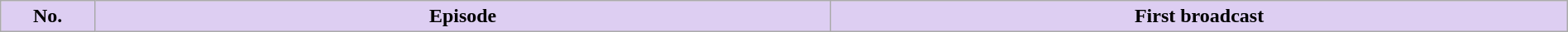<table class="wikitable plainrowheaders" style="width:100%; margin:auto; background:#fff;">
<tr>
<th style="background:#ddcef2; width:6%;">No.</th>
<th style="background:#ddcef2; width:47%;">Episode</th>
<th style="background:#ddcef2; width:47%;">First broadcast<br>



</th>
</tr>
</table>
